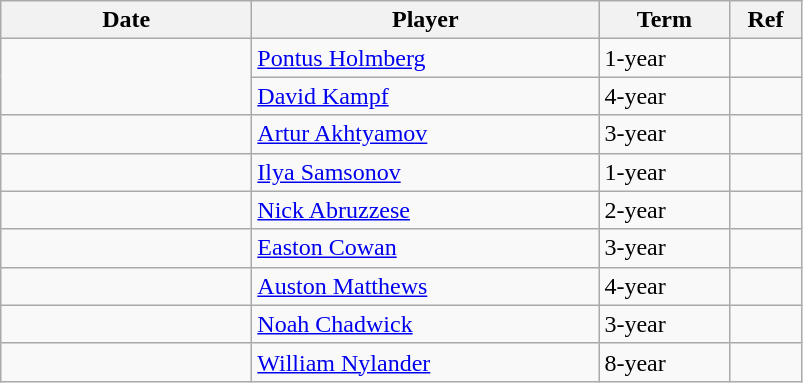<table class="wikitable">
<tr>
<th style="width: 10em;">Date</th>
<th style="width: 14em;">Player</th>
<th style="width: 5em;">Term</th>
<th style="width: 2.5em;">Ref</th>
</tr>
<tr>
<td rowspan=2></td>
<td><a href='#'>Pontus Holmberg</a></td>
<td>1-year</td>
<td></td>
</tr>
<tr>
<td><a href='#'>David Kampf</a></td>
<td>4-year</td>
<td></td>
</tr>
<tr>
<td></td>
<td><a href='#'>Artur Akhtyamov</a></td>
<td>3-year</td>
<td></td>
</tr>
<tr>
<td></td>
<td><a href='#'>Ilya Samsonov</a></td>
<td>1-year</td>
<td></td>
</tr>
<tr>
<td></td>
<td><a href='#'>Nick Abruzzese</a></td>
<td>2-year</td>
<td></td>
</tr>
<tr>
<td></td>
<td><a href='#'>Easton Cowan</a></td>
<td>3-year</td>
<td></td>
</tr>
<tr>
<td></td>
<td><a href='#'>Auston Matthews</a></td>
<td>4-year</td>
<td></td>
</tr>
<tr>
<td></td>
<td><a href='#'>Noah Chadwick</a></td>
<td>3-year</td>
<td></td>
</tr>
<tr>
<td></td>
<td><a href='#'>William Nylander</a></td>
<td>8-year</td>
<td></td>
</tr>
</table>
